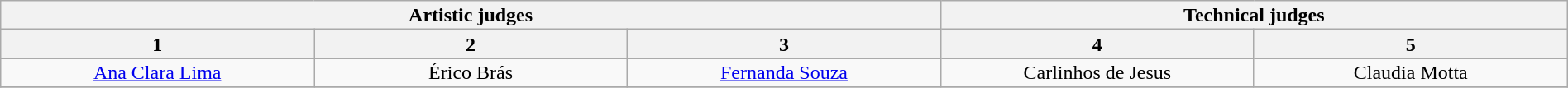<table class="wikitable" style="font-size:100%; line-height:16px; text-align:center" width="100%">
<tr TBA>
<th colspan=3>Artistic judges</th>
<th colspan=2>Technical judges</th>
</tr>
<tr>
<th width="20.0%">1</th>
<th width="20.0%">2</th>
<th width="20.0%">3</th>
<th width="20.0%">4</th>
<th width="20.0%">5</th>
</tr>
<tr>
<td><a href='#'>Ana Clara Lima</a></td>
<td>Érico Brás</td>
<td><a href='#'>Fernanda Souza</a></td>
<td>Carlinhos de Jesus</td>
<td>Claudia Motta</td>
</tr>
<tr>
</tr>
</table>
